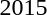<table>
<tr>
<td rowspan=2>2015<br></td>
<td rowspan=2></td>
<td rowspan=2></td>
<td></td>
</tr>
<tr>
<td></td>
</tr>
</table>
